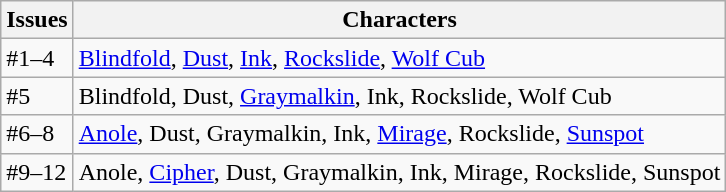<table class="wikitable">
<tr>
<th>Issues</th>
<th>Characters</th>
</tr>
<tr>
<td>#1–4</td>
<td><a href='#'>Blindfold</a>, <a href='#'>Dust</a>, <a href='#'>Ink</a>, <a href='#'>Rockslide</a>, <a href='#'>Wolf Cub</a></td>
</tr>
<tr>
<td>#5</td>
<td>Blindfold, Dust, <a href='#'>Graymalkin</a>, Ink, Rockslide, Wolf Cub</td>
</tr>
<tr>
<td>#6–8</td>
<td><a href='#'>Anole</a>, Dust, Graymalkin, Ink, <a href='#'>Mirage</a>, Rockslide, <a href='#'>Sunspot</a></td>
</tr>
<tr>
<td>#9–12</td>
<td>Anole, <a href='#'>Cipher</a>, Dust, Graymalkin, Ink, Mirage, Rockslide, Sunspot</td>
</tr>
</table>
